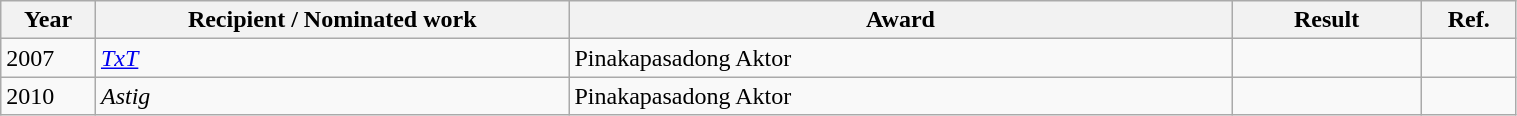<table class="wikitable" style="width:80%">
<tr>
<th scope="col" width="5%" style="white-space: nowrap;">Year</th>
<th scope="col" width="25%" style="white-space: nowrap;">Recipient / Nominated work</th>
<th scope="col" width="35%" style="white-space: nowrap;">Award</th>
<th scope="col" width="10%" style="white-space: nowrap;">Result</th>
<th scope="col" width="5%" style="white-space: nowrap;">Ref.</th>
</tr>
<tr>
<td>2007</td>
<td><em><a href='#'>TxT</a></em></td>
<td>Pinakapasadong Aktor</td>
<td></td>
<td></td>
</tr>
<tr>
<td>2010</td>
<td><em>Astig</em></td>
<td>Pinakapasadong Aktor</td>
<td></td>
<td></td>
</tr>
</table>
